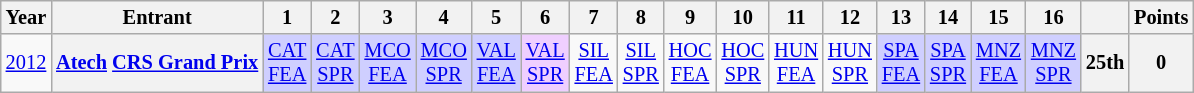<table class="wikitable" style="text-align:center; font-size:85%">
<tr>
<th>Year</th>
<th>Entrant</th>
<th>1</th>
<th>2</th>
<th>3</th>
<th>4</th>
<th>5</th>
<th>6</th>
<th>7</th>
<th>8</th>
<th>9</th>
<th>10</th>
<th>11</th>
<th>12</th>
<th>13</th>
<th>14</th>
<th>15</th>
<th>16</th>
<th></th>
<th>Points</th>
</tr>
<tr>
<td><a href='#'>2012</a></td>
<th nowrap><a href='#'>Atech</a> <a href='#'>CRS Grand Prix</a></th>
<td style="background:#cfcfff;"><a href='#'>CAT<br>FEA</a><br></td>
<td style="background:#cfcfff;"><a href='#'>CAT<br>SPR</a><br></td>
<td style="background:#cfcfff;"><a href='#'>MCO<br>FEA</a><br></td>
<td style="background:#cfcfff;"><a href='#'>MCO<br>SPR</a><br></td>
<td style="background:#cfcfff;"><a href='#'>VAL<br>FEA</a><br></td>
<td style="background:#efcfff;"><a href='#'>VAL<br>SPR</a><br></td>
<td><a href='#'>SIL<br>FEA</a></td>
<td><a href='#'>SIL<br>SPR</a></td>
<td><a href='#'>HOC<br>FEA</a></td>
<td><a href='#'>HOC<br>SPR</a></td>
<td><a href='#'>HUN<br>FEA</a></td>
<td><a href='#'>HUN<br>SPR</a></td>
<td style="background:#cfcfff;"><a href='#'>SPA<br>FEA</a><br></td>
<td style="background:#cfcfff;"><a href='#'>SPA<br>SPR</a><br></td>
<td style="background:#cfcfff;"><a href='#'>MNZ<br>FEA</a><br></td>
<td style="background:#cfcfff;"><a href='#'>MNZ<br>SPR</a><br></td>
<th>25th</th>
<th>0</th>
</tr>
</table>
